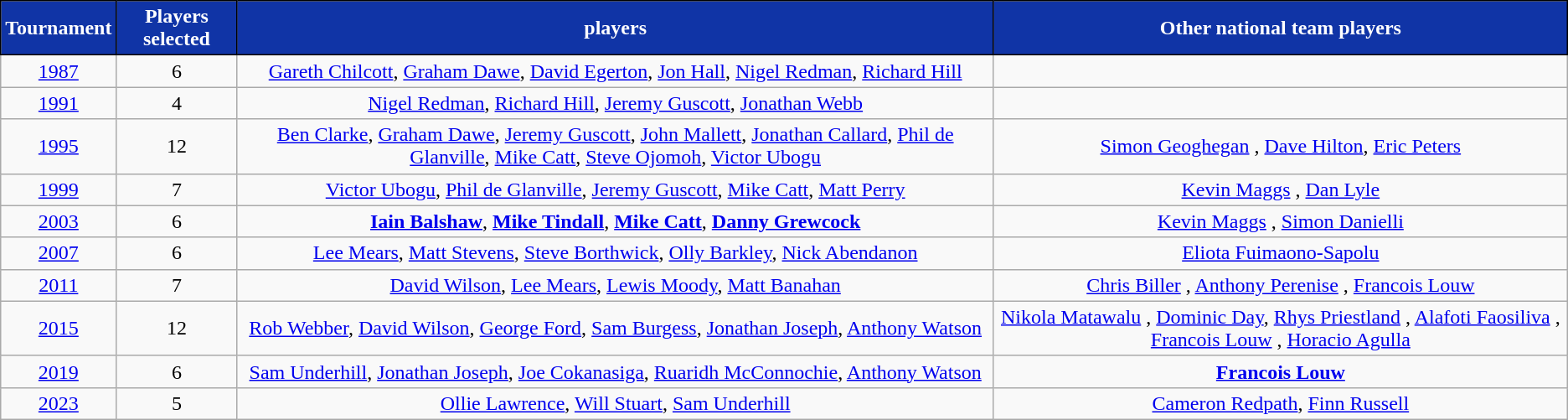<table class="wikitable sortable" style="text-align:center">
<tr>
<th style="background-color:#1034A6; color:white; border:1px solid black;"scope="col">Tournament</th>
<th style="background-color:#1034A6; color:white; border:1px solid black;"scope="col">Players selected</th>
<th style="background-color:#1034A6; color:white; border:1px solid black;"scope="col"> players</th>
<th style="background-color:#1034A6; color:white; border:1px solid black;"scope="col">Other national team players</th>
</tr>
<tr>
<td><a href='#'>1987</a></td>
<td>6</td>
<td><a href='#'>Gareth Chilcott</a>, <a href='#'>Graham Dawe</a>, <a href='#'>David Egerton</a>, <a href='#'>Jon Hall</a>, <a href='#'>Nigel Redman</a>, <a href='#'>Richard Hill</a></td>
<td></td>
</tr>
<tr>
<td><a href='#'>1991</a></td>
<td>4</td>
<td><a href='#'>Nigel Redman</a>, <a href='#'>Richard Hill</a>, <a href='#'>Jeremy Guscott</a>, <a href='#'>Jonathan Webb</a></td>
<td></td>
</tr>
<tr>
<td><a href='#'>1995</a></td>
<td>12</td>
<td><a href='#'>Ben Clarke</a>, <a href='#'>Graham Dawe</a>, <a href='#'>Jeremy Guscott</a>, <a href='#'>John Mallett</a>, <a href='#'>Jonathan Callard</a>, <a href='#'>Phil de Glanville</a>, <a href='#'>Mike Catt</a>, <a href='#'>Steve Ojomoh</a>, <a href='#'>Victor Ubogu</a></td>
<td><a href='#'>Simon Geoghegan</a> , <a href='#'>Dave Hilton</a>, <a href='#'>Eric Peters</a> </td>
</tr>
<tr>
<td><a href='#'>1999</a></td>
<td>7</td>
<td><a href='#'>Victor Ubogu</a>, <a href='#'>Phil de Glanville</a>, <a href='#'>Jeremy Guscott</a>, <a href='#'>Mike Catt</a>, <a href='#'>Matt Perry</a></td>
<td><a href='#'>Kevin Maggs</a> , <a href='#'>Dan Lyle</a> </td>
</tr>
<tr>
<td><a href='#'>2003</a></td>
<td>6</td>
<td><strong><a href='#'>Iain Balshaw</a></strong>, <strong><a href='#'>Mike Tindall</a></strong>, <strong><a href='#'>Mike Catt</a></strong>, <strong><a href='#'>Danny Grewcock</a></strong></td>
<td><a href='#'>Kevin Maggs</a> , <a href='#'>Simon Danielli</a> </td>
</tr>
<tr>
<td><a href='#'>2007</a></td>
<td>6</td>
<td><a href='#'>Lee Mears</a>, <a href='#'>Matt Stevens</a>, <a href='#'>Steve Borthwick</a>, <a href='#'>Olly Barkley</a>, <a href='#'>Nick Abendanon</a></td>
<td><a href='#'>Eliota Fuimaono-Sapolu</a> </td>
</tr>
<tr>
<td><a href='#'>2011</a></td>
<td>7</td>
<td><a href='#'>David Wilson</a>, <a href='#'>Lee Mears</a>, <a href='#'>Lewis Moody</a>, <a href='#'>Matt Banahan</a></td>
<td><a href='#'>Chris Biller</a> , <a href='#'>Anthony Perenise</a> , <a href='#'>Francois Louw</a> </td>
</tr>
<tr>
<td><a href='#'>2015</a></td>
<td>12</td>
<td><a href='#'>Rob Webber</a>, <a href='#'>David Wilson</a>, <a href='#'>George Ford</a>, <a href='#'>Sam Burgess</a>, <a href='#'>Jonathan Joseph</a>, <a href='#'>Anthony Watson</a></td>
<td><a href='#'>Nikola Matawalu</a> , <a href='#'>Dominic Day</a>, <a href='#'>Rhys Priestland</a> , <a href='#'>Alafoti Faosiliva</a> , <a href='#'>Francois Louw</a> , <a href='#'>Horacio Agulla</a> </td>
</tr>
<tr>
<td><a href='#'>2019</a></td>
<td>6</td>
<td><a href='#'>Sam Underhill</a>, <a href='#'>Jonathan Joseph</a>, <a href='#'>Joe Cokanasiga</a>, <a href='#'>Ruaridh McConnochie</a>, <a href='#'>Anthony Watson</a></td>
<td><strong><a href='#'>Francois Louw</a></strong> </td>
</tr>
<tr>
<td><a href='#'>2023</a></td>
<td>5</td>
<td><a href='#'>Ollie Lawrence</a>, <a href='#'>Will Stuart</a>, <a href='#'>Sam Underhill</a></td>
<td><a href='#'>Cameron Redpath</a>, <a href='#'>Finn Russell</a> </td>
</tr>
</table>
